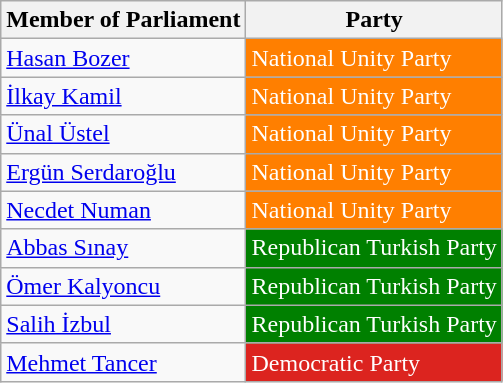<table class="wikitable">
<tr>
<th>Member of Parliament</th>
<th>Party</th>
</tr>
<tr>
<td><a href='#'>Hasan Bozer</a></td>
<td style="background:#FF7F00; color:white">National Unity Party</td>
</tr>
<tr>
<td><a href='#'>İlkay Kamil</a></td>
<td style="background:#FF7F00; color:white">National Unity Party</td>
</tr>
<tr>
<td><a href='#'>Ünal Üstel</a></td>
<td style="background:#FF7F00; color:white">National Unity Party</td>
</tr>
<tr>
<td><a href='#'>Ergün Serdaroğlu</a></td>
<td style="background:#FF7F00; color:white">National Unity Party</td>
</tr>
<tr>
<td><a href='#'>Necdet Numan</a></td>
<td style="background:#FF7F00; color:white">National Unity Party</td>
</tr>
<tr>
<td><a href='#'>Abbas Sınay</a></td>
<td style="background:#008000; color:white">Republican Turkish Party</td>
</tr>
<tr>
<td><a href='#'>Ömer Kalyoncu</a></td>
<td style="background:#008000; color:white">Republican Turkish Party</td>
</tr>
<tr>
<td><a href='#'>Salih İzbul</a></td>
<td style="background:#008000; color:white">Republican Turkish Party</td>
</tr>
<tr>
<td><a href='#'>Mehmet Tancer</a></td>
<td style="background:#DC241f; color:white">Democratic Party</td>
</tr>
</table>
